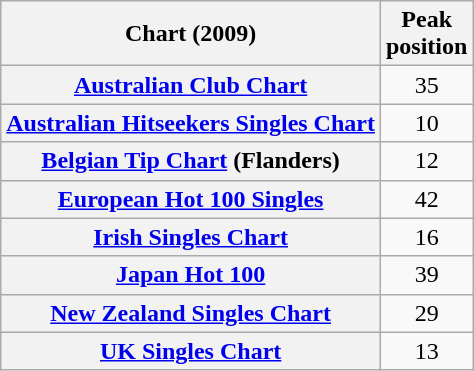<table class="wikitable sortable plainrowheaders">
<tr>
<th scope="col">Chart (2009)</th>
<th scope="col">Peak<br>position</th>
</tr>
<tr>
<th scope="row"><a href='#'>Australian Club Chart</a></th>
<td align="center">35</td>
</tr>
<tr>
<th scope="row"><a href='#'>Australian Hitseekers Singles Chart</a></th>
<td align="center">10</td>
</tr>
<tr>
<th scope="row"><a href='#'>Belgian Tip Chart</a> (Flanders)</th>
<td align="center">12</td>
</tr>
<tr>
<th scope="row"><a href='#'>European Hot 100 Singles</a></th>
<td align="center">42</td>
</tr>
<tr>
<th scope="row"><a href='#'>Irish Singles Chart</a></th>
<td align="center">16</td>
</tr>
<tr>
<th scope="row"><a href='#'>Japan Hot 100</a></th>
<td align="center">39</td>
</tr>
<tr>
<th scope="row"><a href='#'>New Zealand Singles Chart</a></th>
<td align="center">29</td>
</tr>
<tr>
<th scope="row"><a href='#'>UK Singles Chart</a></th>
<td align="center">13</td>
</tr>
</table>
